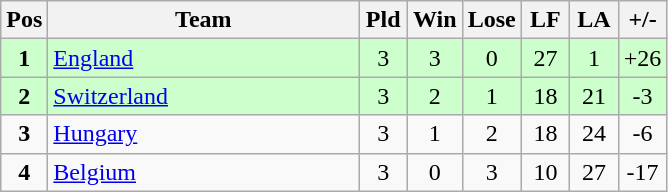<table class="wikitable" style="font-size: 100%">
<tr>
<th width=20>Pos</th>
<th width=200>Team</th>
<th width=25>Pld</th>
<th width=25>Win</th>
<th width=25>Lose</th>
<th width=25>LF</th>
<th width=25>LA</th>
<th width=25>+/-</th>
</tr>
<tr align=center style="background: #ccffcc;">
<td><strong>1</strong></td>
<td align="left"> <a href='#'>England</a></td>
<td>3</td>
<td>3</td>
<td>0</td>
<td>27</td>
<td>1</td>
<td>+26</td>
</tr>
<tr align=center style="background: #ccffcc;">
<td><strong>2</strong></td>
<td align="left"> <a href='#'>Switzerland</a></td>
<td>3</td>
<td>2</td>
<td>1</td>
<td>18</td>
<td>21</td>
<td>-3</td>
</tr>
<tr align=center>
<td><strong>3</strong></td>
<td align="left"> <a href='#'>Hungary</a></td>
<td>3</td>
<td>1</td>
<td>2</td>
<td>18</td>
<td>24</td>
<td>-6</td>
</tr>
<tr align=center>
<td><strong>4</strong></td>
<td align="left"> <a href='#'>Belgium</a></td>
<td>3</td>
<td>0</td>
<td>3</td>
<td>10</td>
<td>27</td>
<td>-17</td>
</tr>
</table>
